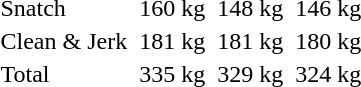<table>
<tr>
<td>Snatch</td>
<td></td>
<td>160 kg</td>
<td></td>
<td>148 kg</td>
<td></td>
<td>146 kg</td>
</tr>
<tr>
<td>Clean & Jerk</td>
<td></td>
<td>181 kg</td>
<td></td>
<td>181 kg</td>
<td></td>
<td>180 kg</td>
</tr>
<tr>
<td>Total</td>
<td></td>
<td>335 kg</td>
<td></td>
<td>329 kg</td>
<td></td>
<td>324 kg</td>
</tr>
</table>
